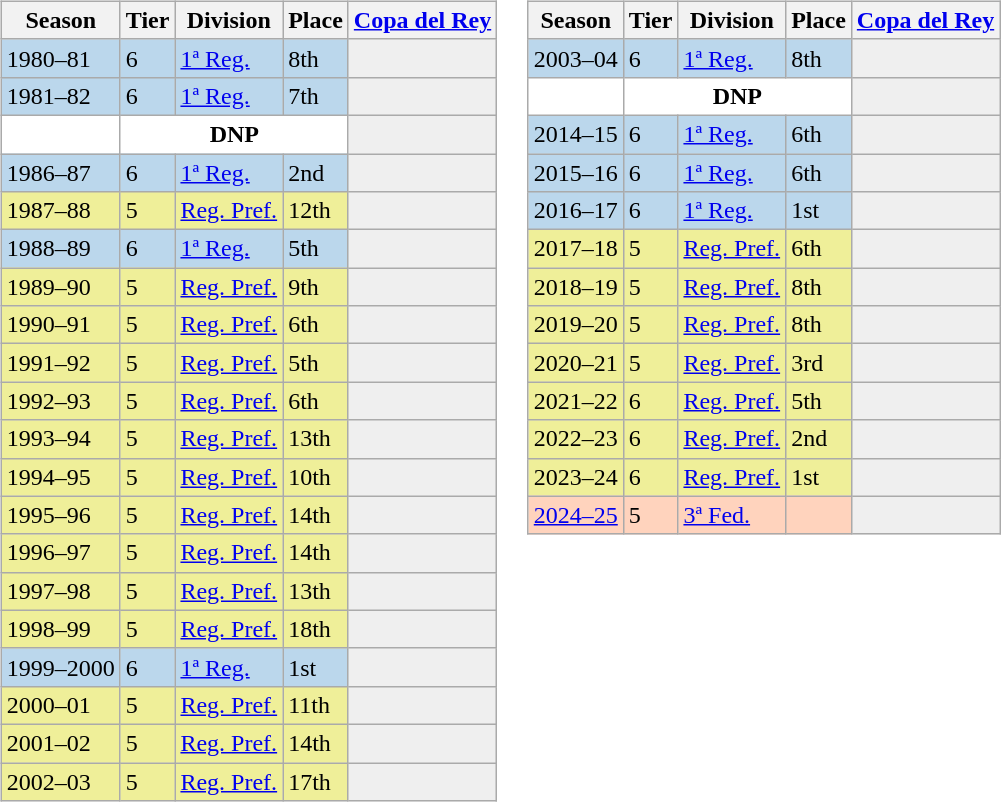<table>
<tr>
<td valign="top" width=0%><br><table class="wikitable">
<tr style="background:#f0f6fa;">
<th>Season</th>
<th>Tier</th>
<th>Division</th>
<th>Place</th>
<th><a href='#'>Copa del Rey</a></th>
</tr>
<tr>
<td style="background:#BBD7EC;">1980–81</td>
<td style="background:#BBD7EC;">6</td>
<td style="background:#BBD7EC;"><a href='#'>1ª Reg.</a></td>
<td style="background:#BBD7EC;">8th</td>
<th style="background:#efefef;"></th>
</tr>
<tr>
<td style="background:#BBD7EC;">1981–82</td>
<td style="background:#BBD7EC;">6</td>
<td style="background:#BBD7EC;"><a href='#'>1ª Reg.</a></td>
<td style="background:#BBD7EC;">7th</td>
<th style="background:#efefef;"></th>
</tr>
<tr>
<td style="background:#FFFFFF;"></td>
<th style="background:#FFFFFF;" colspan="3">DNP</th>
<th style="background:#efefef;"></th>
</tr>
<tr>
<td style="background:#BBD7EC;">1986–87</td>
<td style="background:#BBD7EC;">6</td>
<td style="background:#BBD7EC;"><a href='#'>1ª Reg.</a></td>
<td style="background:#BBD7EC;">2nd</td>
<th style="background:#efefef;"></th>
</tr>
<tr>
<td style="background:#EFEF99;">1987–88</td>
<td style="background:#EFEF99;">5</td>
<td style="background:#EFEF99;"><a href='#'>Reg. Pref.</a></td>
<td style="background:#EFEF99;">12th</td>
<th style="background:#efefef;"></th>
</tr>
<tr>
<td style="background:#BBD7EC;">1988–89</td>
<td style="background:#BBD7EC;">6</td>
<td style="background:#BBD7EC;"><a href='#'>1ª Reg.</a></td>
<td style="background:#BBD7EC;">5th</td>
<th style="background:#efefef;"></th>
</tr>
<tr>
<td style="background:#EFEF99;">1989–90</td>
<td style="background:#EFEF99;">5</td>
<td style="background:#EFEF99;"><a href='#'>Reg. Pref.</a></td>
<td style="background:#EFEF99;">9th</td>
<th style="background:#efefef;"></th>
</tr>
<tr>
<td style="background:#EFEF99;">1990–91</td>
<td style="background:#EFEF99;">5</td>
<td style="background:#EFEF99;"><a href='#'>Reg. Pref.</a></td>
<td style="background:#EFEF99;">6th</td>
<th style="background:#efefef;"></th>
</tr>
<tr>
<td style="background:#EFEF99;">1991–92</td>
<td style="background:#EFEF99;">5</td>
<td style="background:#EFEF99;"><a href='#'>Reg. Pref.</a></td>
<td style="background:#EFEF99;">5th</td>
<th style="background:#efefef;"></th>
</tr>
<tr>
<td style="background:#EFEF99;">1992–93</td>
<td style="background:#EFEF99;">5</td>
<td style="background:#EFEF99;"><a href='#'>Reg. Pref.</a></td>
<td style="background:#EFEF99;">6th</td>
<th style="background:#efefef;"></th>
</tr>
<tr>
<td style="background:#EFEF99;">1993–94</td>
<td style="background:#EFEF99;">5</td>
<td style="background:#EFEF99;"><a href='#'>Reg. Pref.</a></td>
<td style="background:#EFEF99;">13th</td>
<th style="background:#efefef;"></th>
</tr>
<tr>
<td style="background:#EFEF99;">1994–95</td>
<td style="background:#EFEF99;">5</td>
<td style="background:#EFEF99;"><a href='#'>Reg. Pref.</a></td>
<td style="background:#EFEF99;">10th</td>
<th style="background:#efefef;"></th>
</tr>
<tr>
<td style="background:#EFEF99;">1995–96</td>
<td style="background:#EFEF99;">5</td>
<td style="background:#EFEF99;"><a href='#'>Reg. Pref.</a></td>
<td style="background:#EFEF99;">14th</td>
<th style="background:#efefef;"></th>
</tr>
<tr>
<td style="background:#EFEF99;">1996–97</td>
<td style="background:#EFEF99;">5</td>
<td style="background:#EFEF99;"><a href='#'>Reg. Pref.</a></td>
<td style="background:#EFEF99;">14th</td>
<th style="background:#efefef;"></th>
</tr>
<tr>
<td style="background:#EFEF99;">1997–98</td>
<td style="background:#EFEF99;">5</td>
<td style="background:#EFEF99;"><a href='#'>Reg. Pref.</a></td>
<td style="background:#EFEF99;">13th</td>
<th style="background:#efefef;"></th>
</tr>
<tr>
<td style="background:#EFEF99;">1998–99</td>
<td style="background:#EFEF99;">5</td>
<td style="background:#EFEF99;"><a href='#'>Reg. Pref.</a></td>
<td style="background:#EFEF99;">18th</td>
<th style="background:#efefef;"></th>
</tr>
<tr>
<td style="background:#BBD7EC;">1999–2000</td>
<td style="background:#BBD7EC;">6</td>
<td style="background:#BBD7EC;"><a href='#'>1ª Reg.</a></td>
<td style="background:#BBD7EC;">1st</td>
<th style="background:#efefef;"></th>
</tr>
<tr>
<td style="background:#EFEF99;">2000–01</td>
<td style="background:#EFEF99;">5</td>
<td style="background:#EFEF99;"><a href='#'>Reg. Pref.</a></td>
<td style="background:#EFEF99;">11th</td>
<th style="background:#efefef;"></th>
</tr>
<tr>
<td style="background:#EFEF99;">2001–02</td>
<td style="background:#EFEF99;">5</td>
<td style="background:#EFEF99;"><a href='#'>Reg. Pref.</a></td>
<td style="background:#EFEF99;">14th</td>
<th style="background:#efefef;"></th>
</tr>
<tr>
<td style="background:#EFEF99;">2002–03</td>
<td style="background:#EFEF99;">5</td>
<td style="background:#EFEF99;"><a href='#'>Reg. Pref.</a></td>
<td style="background:#EFEF99;">17th</td>
<th style="background:#efefef;"></th>
</tr>
</table>
</td>
<td valign="top" width=0%><br><table class="wikitable">
<tr style="background:#f0f6fa;">
<th>Season</th>
<th>Tier</th>
<th>Division</th>
<th>Place</th>
<th><a href='#'>Copa del Rey</a></th>
</tr>
<tr>
<td style="background:#BBD7EC;">2003–04</td>
<td style="background:#BBD7EC;">6</td>
<td style="background:#BBD7EC;"><a href='#'>1ª Reg.</a></td>
<td style="background:#BBD7EC;">8th</td>
<th style="background:#efefef;"></th>
</tr>
<tr>
<td style="background:#FFFFFF;"></td>
<th style="background:#FFFFFF;" colspan="3">DNP</th>
<th style="background:#efefef;"></th>
</tr>
<tr>
<td style="background:#BBD7EC;">2014–15</td>
<td style="background:#BBD7EC;">6</td>
<td style="background:#BBD7EC;"><a href='#'>1ª Reg.</a></td>
<td style="background:#BBD7EC;">6th</td>
<th style="background:#efefef;"></th>
</tr>
<tr>
<td style="background:#BBD7EC;">2015–16</td>
<td style="background:#BBD7EC;">6</td>
<td style="background:#BBD7EC;"><a href='#'>1ª Reg.</a></td>
<td style="background:#BBD7EC;">6th</td>
<th style="background:#efefef;"></th>
</tr>
<tr>
<td style="background:#BBD7EC;">2016–17</td>
<td style="background:#BBD7EC;">6</td>
<td style="background:#BBD7EC;"><a href='#'>1ª Reg.</a></td>
<td style="background:#BBD7EC;">1st</td>
<th style="background:#efefef;"></th>
</tr>
<tr>
<td style="background:#EFEF99;">2017–18</td>
<td style="background:#EFEF99;">5</td>
<td style="background:#EFEF99;"><a href='#'>Reg. Pref.</a></td>
<td style="background:#EFEF99;">6th</td>
<th style="background:#efefef;"></th>
</tr>
<tr>
<td style="background:#EFEF99;">2018–19</td>
<td style="background:#EFEF99;">5</td>
<td style="background:#EFEF99;"><a href='#'>Reg. Pref.</a></td>
<td style="background:#EFEF99;">8th</td>
<th style="background:#efefef;"></th>
</tr>
<tr>
<td style="background:#EFEF99;">2019–20</td>
<td style="background:#EFEF99;">5</td>
<td style="background:#EFEF99;"><a href='#'>Reg. Pref.</a></td>
<td style="background:#EFEF99;">8th</td>
<th style="background:#efefef;"></th>
</tr>
<tr>
<td style="background:#EFEF99;">2020–21</td>
<td style="background:#EFEF99;">5</td>
<td style="background:#EFEF99;"><a href='#'>Reg. Pref.</a></td>
<td style="background:#EFEF99;">3rd</td>
<th style="background:#efefef;"></th>
</tr>
<tr>
<td style="background:#EFEF99;">2021–22</td>
<td style="background:#EFEF99;">6</td>
<td style="background:#EFEF99;"><a href='#'>Reg. Pref.</a></td>
<td style="background:#EFEF99;">5th</td>
<th style="background:#efefef;"></th>
</tr>
<tr>
<td style="background:#EFEF99;">2022–23</td>
<td style="background:#EFEF99;">6</td>
<td style="background:#EFEF99;"><a href='#'>Reg. Pref.</a></td>
<td style="background:#EFEF99;">2nd</td>
<th style="background:#efefef;"></th>
</tr>
<tr>
<td style="background:#EFEF99;">2023–24</td>
<td style="background:#EFEF99;">6</td>
<td style="background:#EFEF99;"><a href='#'>Reg. Pref.</a></td>
<td style="background:#EFEF99;">1st</td>
<th style="background:#efefef;"></th>
</tr>
<tr>
<td style="background:#FFD3BD;"><a href='#'>2024–25</a></td>
<td style="background:#FFD3BD;">5</td>
<td style="background:#FFD3BD;"><a href='#'>3ª Fed.</a></td>
<td style="background:#FFD3BD;"></td>
<th style="background:#efefef;"></th>
</tr>
</table>
</td>
</tr>
</table>
